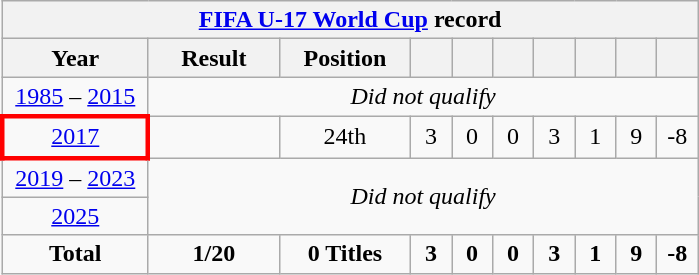<table class="wikitable collapsible collapsed" style="text-align: center;">
<tr>
<th colspan=10><a href='#'>FIFA U-17 World Cup</a> record</th>
</tr>
<tr>
<th width="90">Year</th>
<th width="80">Result</th>
<th width="80">Position</th>
<th width="20"></th>
<th width="20"></th>
<th width="20"></th>
<th width="20"></th>
<th width="20"></th>
<th width="20"></th>
<th width="20"></th>
</tr>
<tr>
<td> <a href='#'>1985</a> –  <a href='#'>2015</a></td>
<td colspan=9><em>Did not qualify</em></td>
</tr>
<tr>
<td style="border: 3px solid red"> <a href='#'>2017</a></td>
<td></td>
<td>24th</td>
<td>3</td>
<td>0</td>
<td>0</td>
<td>3</td>
<td>1</td>
<td>9</td>
<td>-8</td>
</tr>
<tr>
<td> <a href='#'>2019</a> –  <a href='#'>2023</a></td>
<td rowspan=2 colspan=9><em>Did not qualify</em></td>
</tr>
<tr>
<td> <a href='#'>2025</a></td>
</tr>
<tr>
<td><strong>Total</strong></td>
<td><strong>1/20</strong></td>
<td><strong>0 Titles</strong></td>
<td><strong> 3 </strong></td>
<td><strong>0</strong></td>
<td><strong> 0</strong></td>
<td><strong>3 </strong></td>
<td><strong> 1 </strong></td>
<td><strong>9</strong></td>
<td><strong>-8</strong></td>
</tr>
</table>
